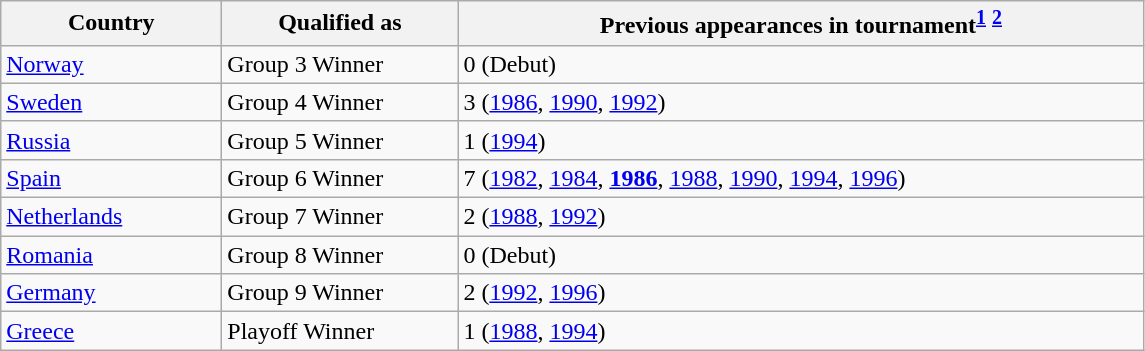<table class="wikitable sortable">
<tr>
<th scope="col" width="140">Country</th>
<th scope="col" width="150">Qualified as</th>
<th scope="col" width="450">Previous appearances in tournament<sup><strong><a href='#'>1</a></strong></sup> <sup><strong><a href='#'>2</a></strong></sup></th>
</tr>
<tr>
<td> <a href='#'>Norway</a></td>
<td>Group 3 Winner</td>
<td>0 (Debut)</td>
</tr>
<tr>
<td> <a href='#'>Sweden</a></td>
<td>Group 4 Winner</td>
<td>3 (<a href='#'>1986</a>, <a href='#'>1990</a>, <a href='#'>1992</a>)</td>
</tr>
<tr>
<td> <a href='#'>Russia</a></td>
<td>Group 5 Winner</td>
<td>1 (<a href='#'>1994</a>)</td>
</tr>
<tr>
<td> <a href='#'>Spain</a></td>
<td>Group 6 Winner</td>
<td>7 (<a href='#'>1982</a>, <a href='#'>1984</a>, <strong><a href='#'>1986</a></strong>, <a href='#'>1988</a>, <a href='#'>1990</a>, <a href='#'>1994</a>, <a href='#'>1996</a>)</td>
</tr>
<tr>
<td> <a href='#'>Netherlands</a></td>
<td>Group 7 Winner</td>
<td>2 (<a href='#'>1988</a>, <a href='#'>1992</a>)</td>
</tr>
<tr>
<td> <a href='#'>Romania</a></td>
<td>Group 8 Winner</td>
<td>0 (Debut)</td>
</tr>
<tr>
<td> <a href='#'>Germany</a></td>
<td>Group 9 Winner</td>
<td>2 (<a href='#'>1992</a>, <a href='#'>1996</a>)</td>
</tr>
<tr>
<td> <a href='#'>Greece</a></td>
<td>Playoff Winner</td>
<td>1 (<a href='#'>1988</a>, <a href='#'>1994</a>)</td>
</tr>
</table>
